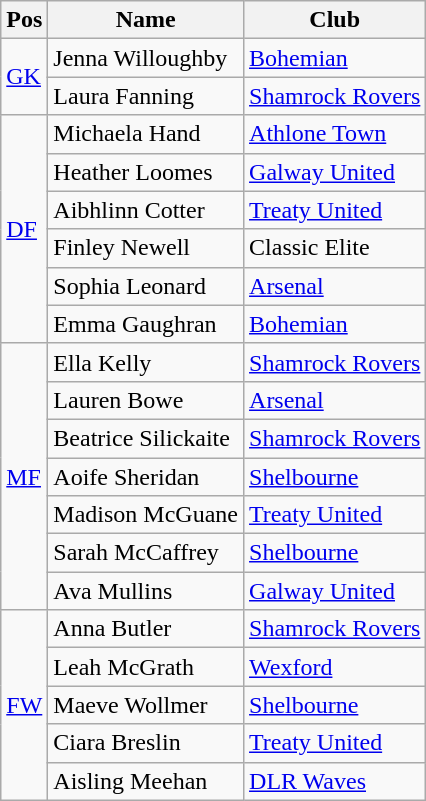<table class="wikitable">
<tr>
<th>Pos</th>
<th>Name</th>
<th>Club</th>
</tr>
<tr>
<td rowspan="2"><a href='#'>GK</a></td>
<td>Jenna Willoughby</td>
<td> <a href='#'>Bohemian</a></td>
</tr>
<tr>
<td>Laura Fanning</td>
<td> <a href='#'>Shamrock Rovers</a></td>
</tr>
<tr>
<td rowspan="6"><a href='#'>DF</a></td>
<td>Michaela Hand</td>
<td> <a href='#'>Athlone Town</a></td>
</tr>
<tr>
<td>Heather Loomes</td>
<td> <a href='#'>Galway United</a></td>
</tr>
<tr>
<td>Aibhlinn Cotter</td>
<td> <a href='#'>Treaty United</a></td>
</tr>
<tr>
<td>Finley Newell</td>
<td> Classic Elite</td>
</tr>
<tr>
<td>Sophia Leonard</td>
<td> <a href='#'>Arsenal</a></td>
</tr>
<tr>
<td>Emma Gaughran</td>
<td> <a href='#'>Bohemian</a></td>
</tr>
<tr>
<td rowspan="7"><a href='#'>MF</a></td>
<td>Ella Kelly</td>
<td> <a href='#'>Shamrock Rovers</a></td>
</tr>
<tr>
<td>Lauren Bowe</td>
<td> <a href='#'>Arsenal</a></td>
</tr>
<tr>
<td>Beatrice Silickaite</td>
<td> <a href='#'>Shamrock Rovers</a></td>
</tr>
<tr>
<td>Aoife Sheridan</td>
<td> <a href='#'>Shelbourne</a></td>
</tr>
<tr>
<td>Madison McGuane</td>
<td> <a href='#'>Treaty United</a></td>
</tr>
<tr>
<td>Sarah McCaffrey</td>
<td> <a href='#'>Shelbourne</a></td>
</tr>
<tr>
<td>Ava Mullins</td>
<td> <a href='#'>Galway United</a></td>
</tr>
<tr>
<td rowspan="5"><a href='#'>FW</a></td>
<td>Anna Butler</td>
<td> <a href='#'>Shamrock Rovers</a></td>
</tr>
<tr>
<td>Leah McGrath</td>
<td> <a href='#'>Wexford</a></td>
</tr>
<tr>
<td>Maeve Wollmer</td>
<td> <a href='#'>Shelbourne</a></td>
</tr>
<tr>
<td>Ciara Breslin</td>
<td> <a href='#'>Treaty United</a></td>
</tr>
<tr>
<td>Aisling Meehan</td>
<td> <a href='#'>DLR Waves</a></td>
</tr>
</table>
